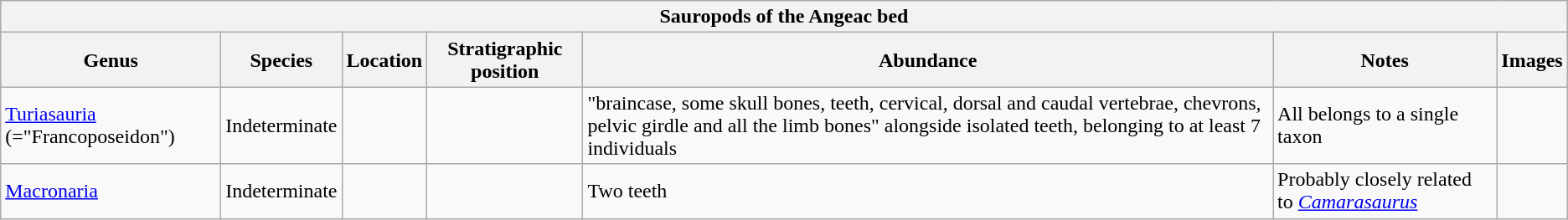<table class="wikitable sortable">
<tr>
<th colspan="7" align="center"><strong>Sauropods of the Angeac bed</strong></th>
</tr>
<tr>
<th>Genus</th>
<th>Species</th>
<th>Location</th>
<th>Stratigraphic position</th>
<th>Abundance</th>
<th>Notes</th>
<th>Images</th>
</tr>
<tr>
<td><a href='#'>Turiasauria</a> (="Francoposeidon")</td>
<td>Indeterminate</td>
<td></td>
<td></td>
<td>"braincase, some skull bones, teeth, cervical, dorsal and caudal vertebrae, chevrons, pelvic girdle and all the limb bones" alongside isolated teeth, belonging to at least 7 individuals</td>
<td>All belongs to a single taxon</td>
<td></td>
</tr>
<tr>
<td><a href='#'>Macronaria</a></td>
<td>Indeterminate</td>
<td></td>
<td></td>
<td>Two teeth</td>
<td>Probably closely related to <em><a href='#'>Camarasaurus</a></em></td>
<td></td>
</tr>
</table>
